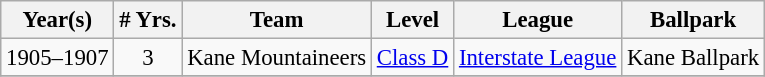<table class="wikitable" style="text-align:center; font-size: 95%;">
<tr>
<th>Year(s)</th>
<th># Yrs.</th>
<th>Team</th>
<th>Level</th>
<th>League</th>
<th>Ballpark</th>
</tr>
<tr>
<td>1905–1907</td>
<td>3</td>
<td>Kane Mountaineers</td>
<td><a href='#'>Class D</a></td>
<td><a href='#'>Interstate League</a></td>
<td>Kane Ballpark</td>
</tr>
<tr>
</tr>
</table>
